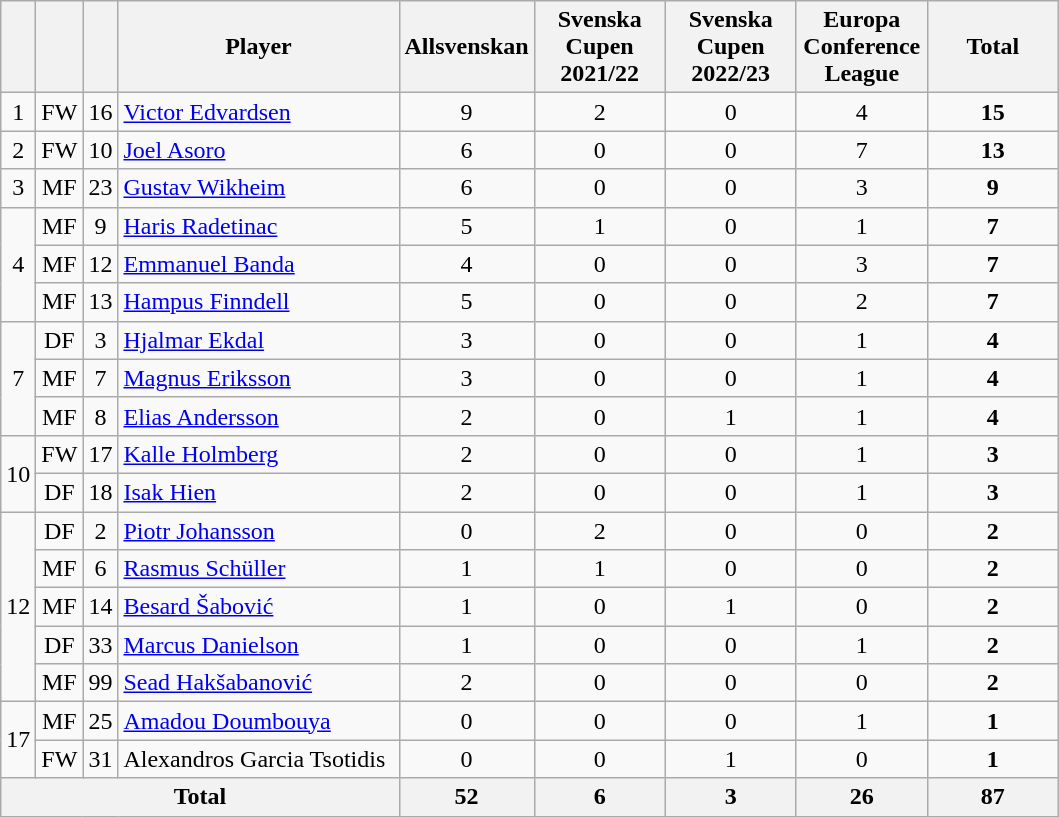<table class="wikitable sortable" style="text-align: center;">
<tr>
<th width=10></th>
<th width=10></th>
<th width=10></th>
<th width=180>Player</th>
<th width=80>Allsvenskan</th>
<th width=80>Svenska Cupen 2021/22</th>
<th width=80>Svenska Cupen 2022/23</th>
<th width=80>Europa Conference League</th>
<th width=80>Total</th>
</tr>
<tr>
<td>1</td>
<td>FW</td>
<td>16</td>
<td align=left> <a href='#'>Victor Edvardsen</a></td>
<td>9</td>
<td>2</td>
<td>0</td>
<td>4</td>
<td><strong>15</strong></td>
</tr>
<tr>
<td>2</td>
<td>FW</td>
<td>10</td>
<td align=left> <a href='#'>Joel Asoro</a></td>
<td>6</td>
<td>0</td>
<td>0</td>
<td>7</td>
<td><strong>13</strong></td>
</tr>
<tr>
<td>3</td>
<td>MF</td>
<td>23</td>
<td align=left> <a href='#'>Gustav Wikheim</a></td>
<td>6</td>
<td>0</td>
<td>0</td>
<td>3</td>
<td><strong>9</strong></td>
</tr>
<tr>
<td rowspan="3">4</td>
<td>MF</td>
<td>9</td>
<td align=left> <a href='#'>Haris Radetinac</a></td>
<td>5</td>
<td>1</td>
<td>0</td>
<td>1</td>
<td><strong>7</strong></td>
</tr>
<tr>
<td>MF</td>
<td>12</td>
<td align=left> <a href='#'>Emmanuel Banda</a></td>
<td>4</td>
<td>0</td>
<td>0</td>
<td>3</td>
<td><strong>7</strong></td>
</tr>
<tr>
<td>MF</td>
<td>13</td>
<td align=left> <a href='#'>Hampus Finndell</a></td>
<td>5</td>
<td>0</td>
<td>0</td>
<td>2</td>
<td><strong>7</strong></td>
</tr>
<tr>
<td rowspan="3">7</td>
<td>DF</td>
<td>3</td>
<td align=left> <a href='#'>Hjalmar Ekdal</a></td>
<td>3</td>
<td>0</td>
<td>0</td>
<td>1</td>
<td><strong>4</strong></td>
</tr>
<tr>
<td>MF</td>
<td>7</td>
<td align=left> <a href='#'>Magnus Eriksson</a></td>
<td>3</td>
<td>0</td>
<td>0</td>
<td>1</td>
<td><strong>4</strong></td>
</tr>
<tr>
<td>MF</td>
<td>8</td>
<td align=left> <a href='#'>Elias Andersson</a></td>
<td>2</td>
<td>0</td>
<td>1</td>
<td>1</td>
<td><strong>4</strong></td>
</tr>
<tr>
<td rowspan="2">10</td>
<td>FW</td>
<td>17</td>
<td align=left> <a href='#'>Kalle Holmberg</a></td>
<td>2</td>
<td>0</td>
<td>0</td>
<td>1</td>
<td><strong>3</strong></td>
</tr>
<tr>
<td>DF</td>
<td>18</td>
<td align=left> <a href='#'>Isak Hien</a></td>
<td>2</td>
<td>0</td>
<td>0</td>
<td>1</td>
<td><strong>3</strong></td>
</tr>
<tr>
<td rowspan="5">12</td>
<td>DF</td>
<td>2</td>
<td align=left> <a href='#'>Piotr Johansson</a></td>
<td>0</td>
<td>2</td>
<td>0</td>
<td>0</td>
<td><strong>2</strong></td>
</tr>
<tr>
<td>MF</td>
<td>6</td>
<td align=left> <a href='#'>Rasmus Schüller</a></td>
<td>1</td>
<td>1</td>
<td>0</td>
<td>0</td>
<td><strong>2</strong></td>
</tr>
<tr>
<td>MF</td>
<td>14</td>
<td align=left> <a href='#'>Besard Šabović</a></td>
<td>1</td>
<td>0</td>
<td>1</td>
<td>0</td>
<td><strong>2</strong></td>
</tr>
<tr>
<td>DF</td>
<td>33</td>
<td align=left> <a href='#'>Marcus Danielson</a></td>
<td>1</td>
<td>0</td>
<td>0</td>
<td>1</td>
<td><strong>2</strong></td>
</tr>
<tr>
<td>MF</td>
<td>99</td>
<td align=left> <a href='#'>Sead Hakšabanović</a></td>
<td>2</td>
<td>0</td>
<td>0</td>
<td>0</td>
<td><strong>2</strong></td>
</tr>
<tr>
<td rowspan="2">17</td>
<td>MF</td>
<td>25</td>
<td align=left> <a href='#'>Amadou Doumbouya</a></td>
<td>0</td>
<td>0</td>
<td>0</td>
<td>1</td>
<td><strong>1</strong></td>
</tr>
<tr>
<td>FW</td>
<td>31</td>
<td align=left> Alexandros Garcia Tsotidis</td>
<td>0</td>
<td>0</td>
<td>1</td>
<td>0</td>
<td><strong>1</strong></td>
</tr>
<tr>
<th colspan="4">Total</th>
<th>52</th>
<th>6</th>
<th>3</th>
<th>26</th>
<th>87</th>
</tr>
</table>
